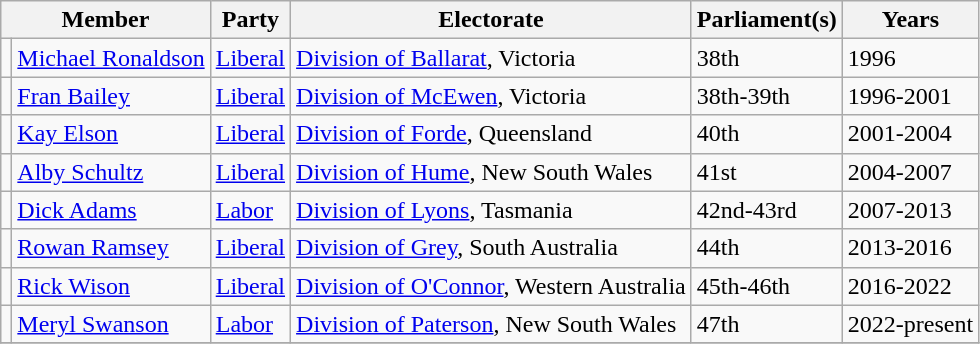<table class="wikitable">
<tr>
<th colspan="2">Member</th>
<th>Party</th>
<th>Electorate</th>
<th>Parliament(s)</th>
<th>Years</th>
</tr>
<tr>
<td></td>
<td><a href='#'>Michael Ronaldson</a></td>
<td><a href='#'>Liberal</a></td>
<td><a href='#'>Division of Ballarat</a>, Victoria</td>
<td>38th</td>
<td>1996</td>
</tr>
<tr>
<td></td>
<td><a href='#'>Fran Bailey</a></td>
<td><a href='#'>Liberal</a></td>
<td><a href='#'>Division of McEwen</a>, Victoria</td>
<td>38th-39th</td>
<td>1996-2001</td>
</tr>
<tr>
<td></td>
<td><a href='#'>Kay Elson</a></td>
<td><a href='#'>Liberal</a></td>
<td><a href='#'>Division of Forde</a>, Queensland</td>
<td>40th</td>
<td>2001-2004</td>
</tr>
<tr>
<td></td>
<td><a href='#'>Alby Schultz</a></td>
<td><a href='#'>Liberal</a></td>
<td><a href='#'>Division of Hume</a>, New South Wales</td>
<td>41st</td>
<td>2004-2007</td>
</tr>
<tr>
<td></td>
<td><a href='#'>Dick Adams</a></td>
<td><a href='#'>Labor</a></td>
<td><a href='#'>Division of Lyons</a>, Tasmania</td>
<td>42nd-43rd</td>
<td>2007-2013</td>
</tr>
<tr>
<td></td>
<td><a href='#'>Rowan Ramsey</a></td>
<td><a href='#'>Liberal</a></td>
<td><a href='#'>Division of Grey</a>, South Australia</td>
<td>44th</td>
<td>2013-2016</td>
</tr>
<tr>
<td></td>
<td><a href='#'>Rick Wison</a></td>
<td><a href='#'>Liberal</a></td>
<td><a href='#'>Division of O'Connor</a>, Western Australia</td>
<td>45th-46th</td>
<td>2016-2022</td>
</tr>
<tr>
<td></td>
<td><a href='#'>Meryl Swanson</a></td>
<td><a href='#'>Labor</a></td>
<td><a href='#'>Division of Paterson</a>, New South Wales</td>
<td>47th</td>
<td>2022-present</td>
</tr>
<tr>
</tr>
</table>
